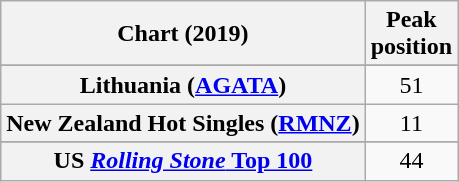<table class="wikitable sortable plainrowheaders" style="text-align:center;">
<tr>
<th scope="col">Chart (2019)</th>
<th scope="col">Peak<br>position</th>
</tr>
<tr>
</tr>
<tr>
</tr>
<tr>
<th scope="row">Lithuania (<a href='#'>AGATA</a>)</th>
<td>51</td>
</tr>
<tr>
<th scope="row">New Zealand Hot Singles (<a href='#'>RMNZ</a>)</th>
<td>11</td>
</tr>
<tr>
</tr>
<tr>
</tr>
<tr>
</tr>
<tr>
<th scope="row">US <a href='#'><em>Rolling Stone</em> Top 100</a></th>
<td>44</td>
</tr>
</table>
